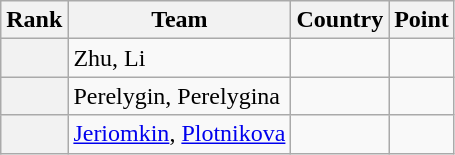<table class="wikitable sortable">
<tr>
<th>Rank</th>
<th>Team</th>
<th>Country</th>
<th>Point</th>
</tr>
<tr>
<th></th>
<td>Zhu, Li</td>
<td></td>
<td></td>
</tr>
<tr>
<th></th>
<td>Perelygin, Perelygina</td>
<td></td>
<td></td>
</tr>
<tr>
<th></th>
<td><a href='#'>Jeriomkin</a>, <a href='#'>Plotnikova</a></td>
<td></td>
<td></td>
</tr>
</table>
